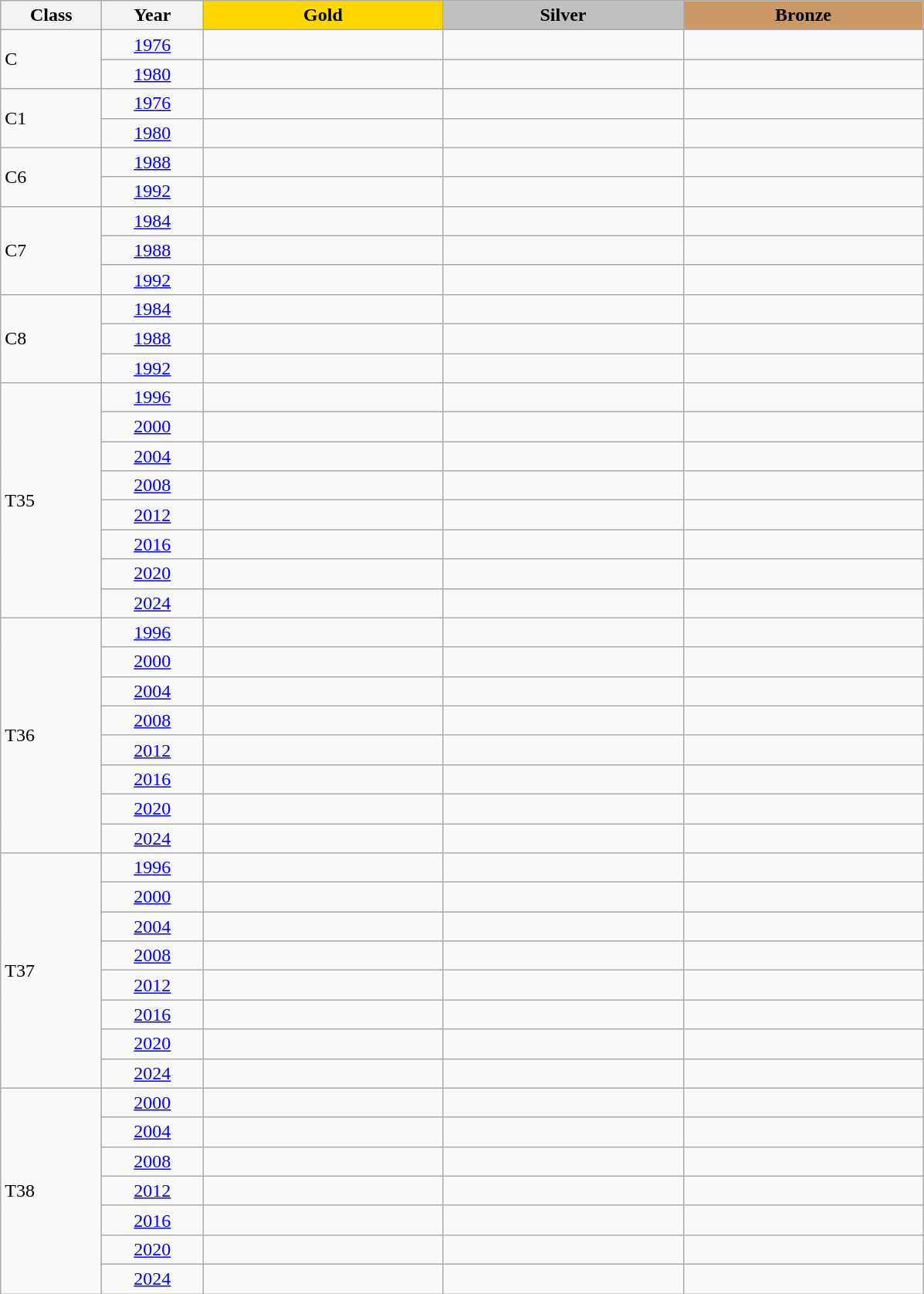<table class="wikitable">
<tr>
<th width=80>Class</th>
<th width=80>Year</th>
<td align=center width=200 bgcolor=gold><strong>Gold</strong></td>
<td align=center width=200 bgcolor=silver><strong>Silver</strong></td>
<td align=center width=200 bgcolor=cc9966><strong>Bronze</strong></td>
</tr>
<tr>
<td rowspan=2>C</td>
<td align=center><a href='#'>1976</a></td>
<td></td>
<td></td>
<td></td>
</tr>
<tr>
<td align=center><a href='#'>1980</a></td>
<td></td>
<td></td>
<td></td>
</tr>
<tr>
<td rowspan=2>C1</td>
<td align=center><a href='#'>1976</a></td>
<td></td>
<td></td>
<td></td>
</tr>
<tr>
<td align=center><a href='#'>1980</a></td>
<td></td>
<td></td>
<td></td>
</tr>
<tr>
<td rowspan=2>C6</td>
<td align=center><a href='#'>1988</a></td>
<td></td>
<td></td>
<td></td>
</tr>
<tr>
<td align=center><a href='#'>1992</a></td>
<td></td>
<td></td>
<td></td>
</tr>
<tr>
<td rowspan=3>C7</td>
<td align=center><a href='#'>1984</a></td>
<td></td>
<td></td>
<td></td>
</tr>
<tr>
<td align=center><a href='#'>1988</a></td>
<td></td>
<td></td>
<td></td>
</tr>
<tr>
<td align=center><a href='#'>1992</a></td>
<td></td>
<td></td>
<td></td>
</tr>
<tr>
<td rowspan=3>C8</td>
<td align=center><a href='#'>1984</a></td>
<td></td>
<td></td>
<td></td>
</tr>
<tr>
<td align=center><a href='#'>1988</a></td>
<td></td>
<td></td>
<td></td>
</tr>
<tr>
<td align=center><a href='#'>1992</a></td>
<td></td>
<td></td>
<td></td>
</tr>
<tr>
<td rowspan=8>T35</td>
<td align=center><a href='#'>1996</a></td>
<td></td>
<td></td>
<td></td>
</tr>
<tr>
<td align=center><a href='#'>2000</a></td>
<td></td>
<td></td>
<td></td>
</tr>
<tr>
<td align=center><a href='#'>2004</a></td>
<td></td>
<td></td>
<td></td>
</tr>
<tr>
<td align=center><a href='#'>2008</a></td>
<td></td>
<td></td>
<td></td>
</tr>
<tr>
<td align=center><a href='#'>2012</a></td>
<td></td>
<td></td>
<td></td>
</tr>
<tr>
<td align=center><a href='#'>2016</a></td>
<td></td>
<td></td>
<td></td>
</tr>
<tr>
<td align=center><a href='#'>2020</a></td>
<td></td>
<td></td>
<td></td>
</tr>
<tr>
<td align=center><a href='#'>2024</a></td>
<td></td>
<td></td>
<td></td>
</tr>
<tr>
<td rowspan=8>T36</td>
<td align=center><a href='#'>1996</a></td>
<td></td>
<td></td>
<td></td>
</tr>
<tr>
<td align=center><a href='#'>2000</a></td>
<td></td>
<td></td>
<td></td>
</tr>
<tr>
<td align=center><a href='#'>2004</a></td>
<td></td>
<td></td>
<td></td>
</tr>
<tr>
<td align=center><a href='#'>2008</a></td>
<td></td>
<td></td>
<td></td>
</tr>
<tr>
<td align=center><a href='#'>2012</a></td>
<td></td>
<td></td>
<td></td>
</tr>
<tr>
<td align=center><a href='#'>2016</a></td>
<td></td>
<td></td>
<td></td>
</tr>
<tr>
<td align=center><a href='#'>2020</a></td>
<td></td>
<td></td>
<td></td>
</tr>
<tr>
<td align=center><a href='#'>2024</a></td>
<td></td>
<td></td>
<td></td>
</tr>
<tr>
<td rowspan=8>T37</td>
<td align=center><a href='#'>1996</a></td>
<td></td>
<td></td>
<td></td>
</tr>
<tr>
<td align=center><a href='#'>2000</a></td>
<td></td>
<td></td>
<td></td>
</tr>
<tr>
<td align=center><a href='#'>2004</a></td>
<td></td>
<td></td>
<td></td>
</tr>
<tr>
<td align=center><a href='#'>2008</a></td>
<td></td>
<td></td>
<td></td>
</tr>
<tr>
<td align=center><a href='#'>2012</a></td>
<td></td>
<td></td>
<td></td>
</tr>
<tr>
<td align=center><a href='#'>2016</a></td>
<td></td>
<td></td>
<td></td>
</tr>
<tr>
<td align=center><a href='#'>2020</a></td>
<td></td>
<td></td>
<td></td>
</tr>
<tr>
<td align=center><a href='#'>2024</a></td>
<td></td>
<td></td>
<td></td>
</tr>
<tr>
<td rowspan=7>T38</td>
<td align=center><a href='#'>2000</a></td>
<td></td>
<td></td>
<td></td>
</tr>
<tr>
<td align=center><a href='#'>2004</a></td>
<td></td>
<td></td>
<td></td>
</tr>
<tr>
<td align=center><a href='#'>2008</a></td>
<td></td>
<td></td>
<td></td>
</tr>
<tr>
<td align=center><a href='#'>2012</a></td>
<td></td>
<td></td>
<td></td>
</tr>
<tr>
<td align=center><a href='#'>2016</a></td>
<td></td>
<td></td>
<td></td>
</tr>
<tr>
<td align=center><a href='#'>2020</a></td>
<td></td>
<td></td>
<td></td>
</tr>
<tr>
<td align=center><a href='#'>2024</a></td>
<td></td>
<td></td>
<td></td>
</tr>
</table>
